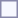<table style="border:1px solid #8888aa; background:#f7f8ff; padding:5px; font-size:95%; margin:0 12px 12px 0;">
</table>
